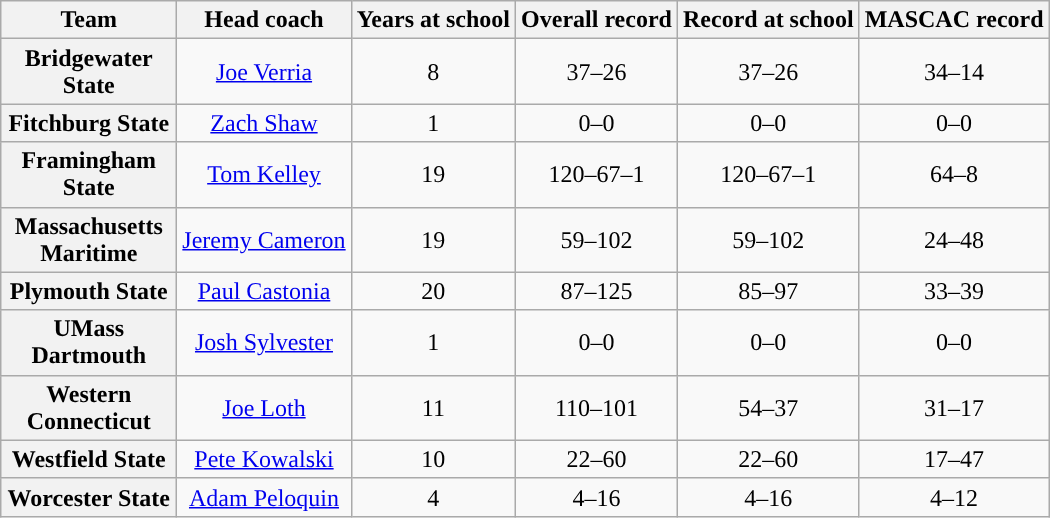<table class="wikitable sortable" style="text-align: center;">
<tr>
<th style="width:110px;">Team</th>
<th>Head coach</th>
<th>Years at school</th>
<th>Overall record</th>
<th>Record at school</th>
<th>MASCAC record</th>
</tr>
<tr>
<th>Bridgewater State</th>
<td><a href='#'>Joe Verria</a></td>
<td>8</td>
<td>37–26</td>
<td>37–26</td>
<td>34–14</td>
</tr>
<tr>
<th>Fitchburg State</th>
<td><a href='#'>Zach Shaw</a></td>
<td>1</td>
<td>0–0</td>
<td>0–0</td>
<td>0–0</td>
</tr>
<tr>
<th>Framingham State</th>
<td><a href='#'>Tom Kelley</a></td>
<td>19</td>
<td>120–67–1</td>
<td>120–67–1</td>
<td>64–8</td>
</tr>
<tr>
<th>Massachusetts Maritime</th>
<td><a href='#'>Jeremy Cameron</a></td>
<td>19</td>
<td>59–102</td>
<td>59–102</td>
<td>24–48</td>
</tr>
<tr>
<th>Plymouth State</th>
<td><a href='#'>Paul Castonia</a></td>
<td>20</td>
<td>87–125</td>
<td>85–97</td>
<td>33–39</td>
</tr>
<tr>
<th>UMass Dartmouth</th>
<td><a href='#'>Josh Sylvester</a></td>
<td>1</td>
<td>0–0</td>
<td>0–0</td>
<td>0–0</td>
</tr>
<tr>
<th>Western Connecticut</th>
<td><a href='#'>Joe Loth</a></td>
<td>11</td>
<td>110–101</td>
<td>54–37</td>
<td>31–17</td>
</tr>
<tr>
<th>Westfield State</th>
<td><a href='#'>Pete Kowalski</a></td>
<td>10</td>
<td>22–60</td>
<td>22–60</td>
<td>17–47</td>
</tr>
<tr>
<th>Worcester State</th>
<td><a href='#'>Adam Peloquin</a></td>
<td>4</td>
<td>4–16</td>
<td>4–16</td>
<td>4–12</td>
</tr>
</table>
